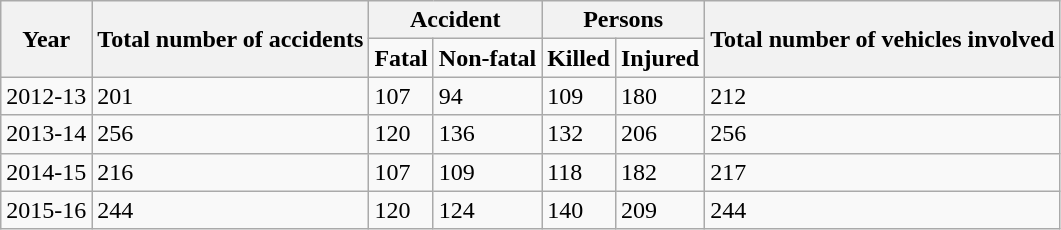<table class="wikitable">
<tr>
<th rowspan="2">Year</th>
<th rowspan="2">Total number of accidents</th>
<th colspan="2">Accident</th>
<th colspan="2">Persons</th>
<th rowspan="2">Total number of vehicles involved</th>
</tr>
<tr>
<td><strong>Fatal</strong></td>
<td><strong>Non-fatal</strong></td>
<td><strong>Killed</strong></td>
<td><strong>Injured</strong></td>
</tr>
<tr>
<td>2012-13</td>
<td>201</td>
<td>107</td>
<td>94</td>
<td>109</td>
<td>180</td>
<td>212</td>
</tr>
<tr>
<td>2013-14</td>
<td>256</td>
<td>120</td>
<td>136</td>
<td>132</td>
<td>206</td>
<td>256</td>
</tr>
<tr>
<td>2014-15</td>
<td>216</td>
<td>107</td>
<td>109</td>
<td>118</td>
<td>182</td>
<td>217</td>
</tr>
<tr>
<td>2015-16</td>
<td>244</td>
<td>120</td>
<td>124</td>
<td>140</td>
<td>209</td>
<td>244</td>
</tr>
</table>
